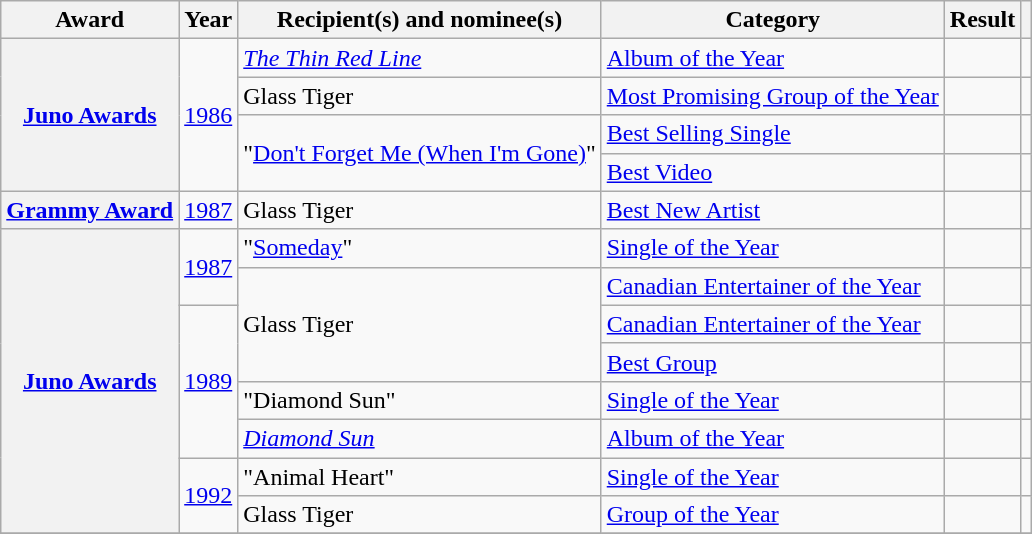<table class="wikitable sortable plainrowheaders">
<tr>
<th scope="col">Award</th>
<th scope="col">Year</th>
<th scope="col">Recipient(s) and nominee(s)</th>
<th scope="col">Category</th>
<th scope="col">Result</th>
<th scope="col" class="unsortable"></th>
</tr>
<tr>
<th rowspan="4" scope="row"><a href='#'>Juno Awards</a></th>
<td rowspan="4"><a href='#'>1986</a></td>
<td><em><a href='#'>The Thin Red Line</a></em></td>
<td><a href='#'>Album of the Year</a></td>
<td></td>
<td style="text-align:center;"></td>
</tr>
<tr>
<td>Glass Tiger</td>
<td><a href='#'>Most Promising Group of the Year</a></td>
<td></td>
<td style="text-align:center;"></td>
</tr>
<tr>
<td rowspan=2>"<a href='#'>Don't Forget Me (When I'm Gone)</a>"</td>
<td><a href='#'>Best Selling Single</a></td>
<td></td>
<td style="text-align:center;"></td>
</tr>
<tr>
<td><a href='#'>Best Video</a></td>
<td></td>
<td style="text-align:center;"></td>
</tr>
<tr>
<th scope="row"><a href='#'>Grammy Award</a></th>
<td><a href='#'>1987</a></td>
<td>Glass Tiger</td>
<td><a href='#'>Best New Artist</a></td>
<td></td>
<td style="text-align:center;"></td>
</tr>
<tr>
<th rowspan="8" scope="row"><a href='#'>Juno Awards</a></th>
<td rowspan="2"><a href='#'>1987</a></td>
<td>"<a href='#'>Someday</a>"</td>
<td><a href='#'>Single of the Year</a></td>
<td></td>
<td style="text-align:center;"></td>
</tr>
<tr>
<td rowspan="3">Glass Tiger</td>
<td><a href='#'>Canadian Entertainer of the Year</a></td>
<td></td>
<td style="text-align:center;"></td>
</tr>
<tr>
<td rowspan="4"><a href='#'>1989</a></td>
<td><a href='#'>Canadian Entertainer of the Year</a></td>
<td></td>
<td style="text-align:center;"></td>
</tr>
<tr>
<td><a href='#'>Best Group</a></td>
<td></td>
<td style="text-align:center;"></td>
</tr>
<tr>
<td>"Diamond Sun"</td>
<td><a href='#'>Single of the Year</a></td>
<td></td>
<td style="text-align:center;"></td>
</tr>
<tr>
<td><em><a href='#'>Diamond Sun</a></em></td>
<td><a href='#'>Album of the Year</a></td>
<td></td>
<td style="text-align:center;"></td>
</tr>
<tr>
<td rowspan="2"><a href='#'>1992</a></td>
<td>"Animal Heart"</td>
<td><a href='#'>Single of the Year</a></td>
<td></td>
<td style="text-align:center;"></td>
</tr>
<tr>
<td>Glass Tiger</td>
<td><a href='#'>Group of the Year</a></td>
<td></td>
<td style="text-align:center;"></td>
</tr>
<tr>
</tr>
</table>
